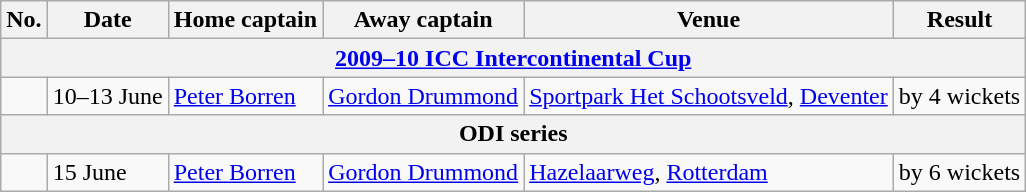<table class="wikitable">
<tr>
<th>No.</th>
<th>Date</th>
<th>Home captain</th>
<th>Away captain</th>
<th>Venue</th>
<th>Result</th>
</tr>
<tr>
<th colspan="9"><a href='#'>2009–10 ICC Intercontinental Cup</a></th>
</tr>
<tr>
<td></td>
<td>10–13 June</td>
<td><a href='#'>Peter Borren</a></td>
<td><a href='#'>Gordon Drummond</a></td>
<td><a href='#'>Sportpark Het Schootsveld</a>, <a href='#'>Deventer</a></td>
<td> by 4 wickets</td>
</tr>
<tr>
<th colspan="9">ODI series</th>
</tr>
<tr>
<td></td>
<td>15 June</td>
<td><a href='#'>Peter Borren</a></td>
<td><a href='#'>Gordon Drummond</a></td>
<td><a href='#'>Hazelaarweg</a>, <a href='#'>Rotterdam</a></td>
<td> by 6 wickets</td>
</tr>
</table>
